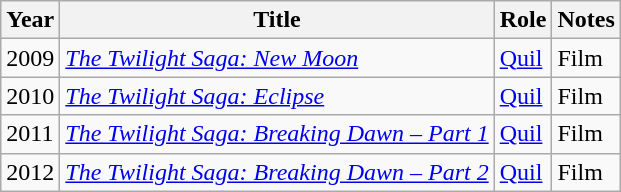<table class="wikitable">
<tr>
<th>Year</th>
<th>Title</th>
<th>Role</th>
<th>Notes</th>
</tr>
<tr>
<td>2009</td>
<td><em><a href='#'>The Twilight Saga: New Moon</a></em></td>
<td><a href='#'>Quil</a></td>
<td>Film</td>
</tr>
<tr>
<td>2010</td>
<td><em><a href='#'>The Twilight Saga: Eclipse</a></em></td>
<td><a href='#'>Quil</a></td>
<td>Film</td>
</tr>
<tr>
<td>2011</td>
<td><em><a href='#'>The Twilight Saga: Breaking Dawn – Part 1</a></em></td>
<td><a href='#'>Quil</a></td>
<td>Film</td>
</tr>
<tr>
<td>2012</td>
<td><em><a href='#'>The Twilight Saga: Breaking Dawn – Part 2</a></em></td>
<td><a href='#'>Quil</a></td>
<td>Film</td>
</tr>
</table>
